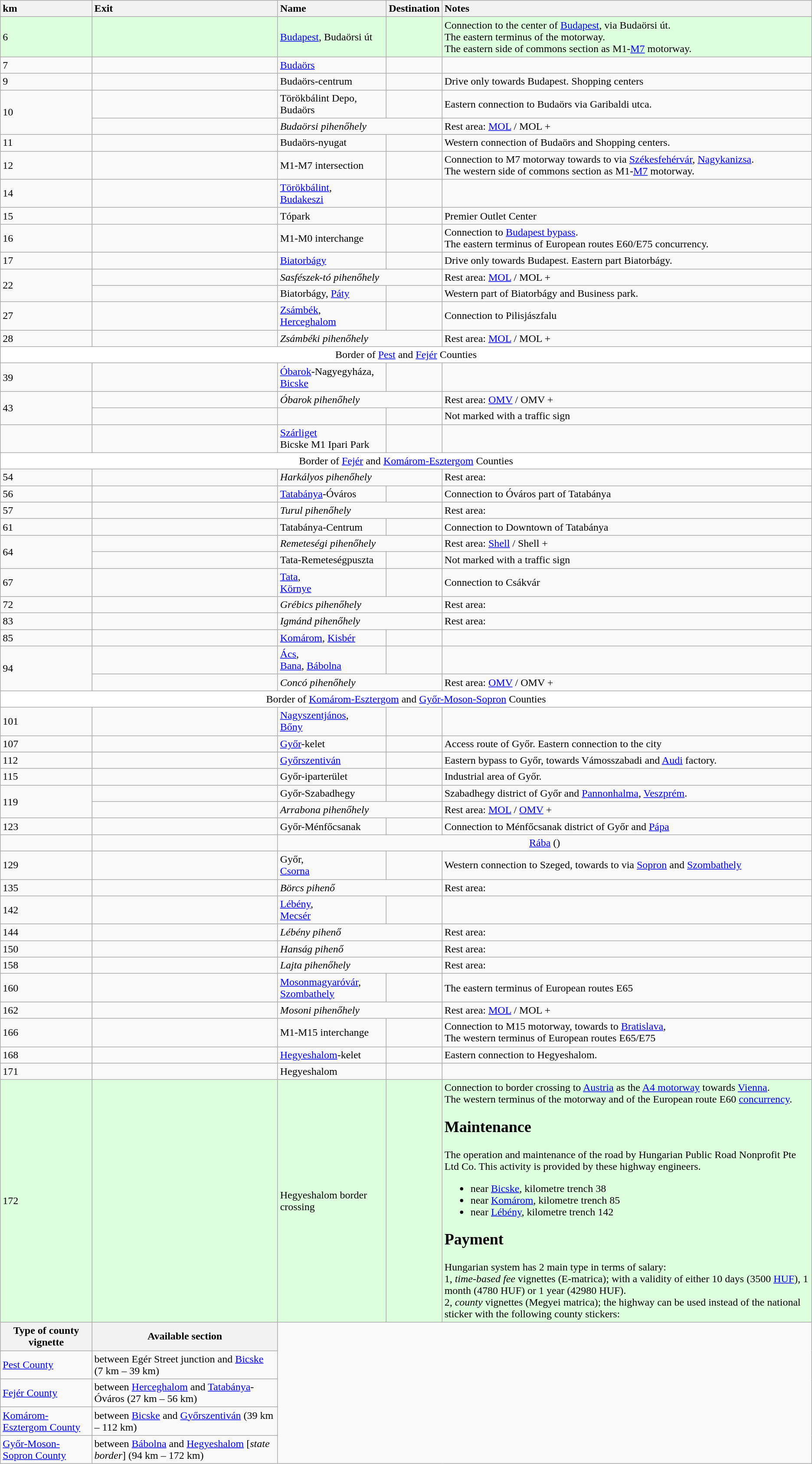<table class="wikitable sortable sticky-header">
<tr>
<th style="text-align:left">km</th>
<th style="text-align:left">Exit</th>
<th style="text-align:left">Name</th>
<th style="width:57px; style="text-align:center">Destination</th>
<th style="text-align:left">Notes</th>
</tr>
<tr>
<td style="background:#dfd;">6</td>
<td style="background:#dfd;"></td>
<td style="background:#dfd;"><a href='#'>Budapest</a>, Budaörsi út</td>
<td style="background:#dfd;"><br></td>
<td style="background:#dfd;">Connection to the center of <a href='#'>Budapest</a>, via Budaörsi út.<br>The eastern terminus of the motorway.<br>The eastern side of commons section as M1-<a href='#'>M7</a> motorway.</td>
</tr>
<tr>
<td>7</td>
<td></td>
<td><a href='#'>Budaörs</a></td>
<td></td>
<td></td>
</tr>
<tr>
<td>9</td>
<td></td>
<td> Budaörs-centrum</td>
<td></td>
<td>Drive only towards Budapest. Shopping centers</td>
</tr>
<tr>
<td rowspan=2>10</td>
<td></td>
<td>Törökbálint Depo,<br>Budaörs</td>
<td></td>
<td>Eastern connection to Budaörs via Garibaldi utca.</td>
</tr>
<tr>
<td></td>
<td colspan=2><em>Budaörsi pihenőhely</em></td>
<td>Rest area:  <a href='#'>MOL</a> / MOL + </td>
</tr>
<tr>
<td>11</td>
<td></td>
<td>Budaörs-nyugat</td>
<td></td>
<td>Western connection of Budaörs and Shopping centers.</td>
</tr>
<tr>
<td>12</td>
<td></td>
<td>M1-M7 intersection</td>
<td></td>
<td>Connection to M7 motorway towards to  via <a href='#'>Székesfehérvár</a>, <a href='#'>Nagykanizsa</a>.<br>The western side of commons section as M1-<a href='#'>M7</a> motorway.</td>
</tr>
<tr>
<td>14</td>
<td></td>
<td><a href='#'>Törökbálint</a>,<br><a href='#'>Budakeszi</a></td>
<td></td>
<td></td>
</tr>
<tr>
<td>15</td>
<td></td>
<td>Tópark</td>
<td></td>
<td>Premier Outlet Center</td>
</tr>
<tr>
<td>16</td>
<td></td>
<td>M1-M0 interchange</td>
<td><br><br></td>
<td>Connection to <a href='#'>Budapest bypass</a>.<br>The eastern terminus of European routes E60/E75 concurrency.</td>
</tr>
<tr>
<td>17</td>
<td></td>
<td><a href='#'>Biatorbágy</a> </td>
<td></td>
<td>Drive only towards Budapest. Eastern part Biatorbágy.</td>
</tr>
<tr>
<td rowspan=2>22</td>
<td></td>
<td colspan=2><em>Sasfészek-tó pihenőhely</em></td>
<td>Rest area:  <a href='#'>MOL</a> / MOL +   </td>
</tr>
<tr>
<td></td>
<td>Biatorbágy, <a href='#'>Páty</a></td>
<td></td>
<td>Western part of Biatorbágy and Business park.</td>
</tr>
<tr>
<td>27</td>
<td></td>
<td><a href='#'>Zsámbék</a>,<br><a href='#'>Herceghalom</a></td>
<td><br></td>
<td>Connection to Pilisjászfalu</td>
</tr>
<tr>
<td>28</td>
<td></td>
<td colspan=2><em>Zsámbéki pihenőhely</em></td>
<td>Rest area:  <a href='#'>MOL</a> / MOL +  </td>
</tr>
<tr>
<td colspan=5 style="text-align: center;" bgcolor=white> Border of <a href='#'>Pest</a> and <a href='#'>Fejér</a> Counties</td>
</tr>
<tr>
<td>39</td>
<td></td>
<td><a href='#'>Óbarok</a>-Nagyegyháza,<br><a href='#'>Bicske</a></td>
<td></td>
<td></td>
</tr>
<tr>
<td rowspan=2>43</td>
<td></td>
<td colspan=2><em>Óbarok pihenőhely</em></td>
<td>Rest area:  <a href='#'>OMV</a> / OMV +   </td>
</tr>
<tr>
<td></td>
<td></td>
<td></td>
<td>Not marked with a traffic sign</td>
</tr>
<tr>
<td></td>
<td></td>
<td><a href='#'>Szárliget</a><br>Bicske M1 Ipari Park</td>
<td></td>
<td></td>
</tr>
<tr>
<td colspan=5 style="text-align: center;" bgcolor=white> Border of <a href='#'>Fejér</a> and <a href='#'>Komárom-Esztergom</a> Counties</td>
</tr>
<tr>
<td>54</td>
<td></td>
<td colspan=2><em>Harkályos pihenőhely</em></td>
<td>Rest area:  </td>
</tr>
<tr>
<td>56</td>
<td></td>
<td><a href='#'>Tatabánya</a>-Óváros</td>
<td></td>
<td>Connection to Óváros part of Tatabánya</td>
</tr>
<tr>
<td>57</td>
<td></td>
<td colspan=2><em>Turul pihenőhely</em></td>
<td>Rest area:  </td>
</tr>
<tr>
<td>61</td>
<td></td>
<td>Tatabánya-Centrum</td>
<td></td>
<td>Connection to Downtown of Tatabánya</td>
</tr>
<tr>
<td rowspan=2>64</td>
<td></td>
<td colspan=2><em>Remeteségi pihenőhely</em></td>
<td>Rest area:  <a href='#'>Shell</a> / Shell +   </td>
</tr>
<tr>
<td></td>
<td>Tata-Remeteségpuszta</td>
<td></td>
<td>Not marked with a traffic sign</td>
</tr>
<tr>
<td>67</td>
<td></td>
<td><a href='#'>Tata</a>,<br><a href='#'>Környe</a></td>
<td></td>
<td>Connection to Csákvár</td>
</tr>
<tr>
<td>72</td>
<td></td>
<td colspan=2><em>Grébics pihenőhely</em></td>
<td>Rest area:  </td>
</tr>
<tr>
<td>83</td>
<td></td>
<td colspan=2><em>Igmánd pihenőhely</em></td>
<td>Rest area:   </td>
</tr>
<tr>
<td>85</td>
<td></td>
<td><a href='#'>Komárom</a>, <a href='#'>Kisbér</a></td>
<td></td>
<td></td>
</tr>
<tr>
<td rowspan=2>94</td>
<td></td>
<td><a href='#'>Ács</a>,<br><a href='#'>Bana</a>, <a href='#'>Bábolna</a></td>
<td></td>
<td></td>
</tr>
<tr>
<td></td>
<td colspan=2><em>Concó pihenőhely</em></td>
<td>Rest area:  <a href='#'>OMV</a> / OMV +   </td>
</tr>
<tr>
<td colspan=5 style="text-align: center;" bgcolor=white> Border of <a href='#'>Komárom-Esztergom</a> and <a href='#'>Győr-Moson-Sopron</a> Counties</td>
</tr>
<tr>
<td>101</td>
<td></td>
<td><a href='#'>Nagyszentjános</a>,<br><a href='#'>Bőny</a></td>
<td></td>
<td></td>
</tr>
<tr>
<td>107</td>
<td></td>
<td><a href='#'>Győr</a>-kelet</td>
<td></td>
<td>Access route of Győr. Eastern connection to the city</td>
</tr>
<tr>
<td>112</td>
<td></td>
<td><a href='#'>Győrszentiván</a></td>
<td><br></td>
<td>Eastern bypass to Győr, towards Vámosszabadi and <a href='#'>Audi</a> factory.</td>
</tr>
<tr>
<td>115</td>
<td></td>
<td>Győr-iparterület</td>
<td></td>
<td>Industrial area of Győr.</td>
</tr>
<tr>
<td rowspan=2>119</td>
<td></td>
<td>Győr-Szabadhegy</td>
<td></td>
<td>Szabadhegy district of Győr and <a href='#'>Pannonhalma</a>, <a href='#'>Veszprém</a>.</td>
</tr>
<tr>
<td></td>
<td colspan=2><em>Arrabona pihenőhely</em></td>
<td>Rest area:  <a href='#'>MOL</a> / <a href='#'>OMV</a> +   </td>
</tr>
<tr>
<td>123</td>
<td></td>
<td>Győr-Ménfőcsanak</td>
<td></td>
<td>Connection to Ménfőcsanak district of Győr and <a href='#'>Pápa</a></td>
</tr>
<tr>
<td></td>
<td></td>
<td colspan="3" style="text-align:center;"><a href='#'>Rába</a> ()</td>
</tr>
<tr>
<td>129</td>
<td></td>
<td>Győr,<br><a href='#'>Csorna</a></td>
<td><br></td>
<td>Western connection to Szeged, towards to  via <a href='#'>Sopron</a> and <a href='#'>Szombathely</a></td>
</tr>
<tr>
<td>135</td>
<td></td>
<td colspan=2><em>Börcs pihenő</em></td>
<td>Rest area: </td>
</tr>
<tr>
<td>142</td>
<td></td>
<td><a href='#'>Lébény</a>,<br><a href='#'>Mecsér</a></td>
<td></td>
<td></td>
</tr>
<tr>
<td>144</td>
<td></td>
<td colspan=2><em>Lébény pihenő</em></td>
<td>Rest area: </td>
</tr>
<tr>
<td>150</td>
<td></td>
<td colspan=2><em>Hanság pihenő</em></td>
<td>Rest area: </td>
</tr>
<tr>
<td>158</td>
<td></td>
<td colspan=2><em>Lajta pihenőhely</em></td>
<td>Rest area: </td>
</tr>
<tr>
<td>160</td>
<td></td>
<td><a href='#'>Mosonmagyaróvár</a>,<br><a href='#'>Szombathely</a></td>
<td><br></td>
<td>The eastern terminus of European routes E65</td>
</tr>
<tr>
<td>162</td>
<td></td>
<td colspan=2><em>Mosoni pihenőhely</em></td>
<td>Rest area:  <a href='#'>MOL</a> / MOL +  </td>
</tr>
<tr>
<td>166</td>
<td></td>
<td>M1-M15 interchange</td>
<td><br><br></td>
<td>Connection to M15 motorway, towards to <a href='#'>Bratislava</a>, <br>The western terminus of European routes E65/E75</td>
</tr>
<tr>
<td>168</td>
<td></td>
<td><a href='#'>Hegyeshalom</a>-kelet</td>
<td></td>
<td>Eastern connection to Hegyeshalom.</td>
</tr>
<tr>
<td>171</td>
<td></td>
<td>Hegyeshalom</td>
<td></td>
<td></td>
</tr>
<tr>
<td style="background:#dfd;">172</td>
<td style="background:#dfd;"; text-align:center;"></td>
<td style="background:#dfd;">Hegyeshalom border crossing</td>
<td style="background:#dfd;"><br></td>
<td style="background:#dfd;">Connection to border crossing to <a href='#'>Austria</a> as the <a href='#'>A4 motorway</a> towards <a href='#'>Vienna</a>.<br>The western terminus of the motorway and of the European route E60 <a href='#'>concurrency</a>.<br><h2>Maintenance</h2>The operation and maintenance of the road by Hungarian Public Road Nonprofit Pte Ltd Co. This activity is provided by these highway engineers.<ul><li>near <a href='#'>Bicske</a>, kilometre trench 38</li><li>near <a href='#'>Komárom</a>, kilometre trench 85</li><li>near <a href='#'>Lébény</a>, kilometre trench 142</li></ul><h2>Payment</h2>Hungarian system has 2 main type in terms of salary:<br>1, <em>time-based fee</em> vignettes (E-matrica); with a validity of either 10 days (3500 <a href='#'>HUF</a>), 1 month (4780 HUF) or 1 year (42980 HUF).<br>2, <em>county</em> vignettes (Megyei matrica); the highway can be used instead of the national sticker with the following county stickers:</td>
</tr>
<tr>
<th>Type of county vignette</th>
<th>Available section</th>
</tr>
<tr>
<td><a href='#'>Pest County</a></td>
<td>between Egér Street junction and <a href='#'>Bicske</a> (7 km – 39 km)</td>
</tr>
<tr>
<td><a href='#'>Fejér County</a></td>
<td>between <a href='#'>Herceghalom</a> and <a href='#'>Tatabánya</a>-Óváros (27 km – 56 km)</td>
</tr>
<tr>
<td><a href='#'>Komárom-Esztergom County</a></td>
<td>between <a href='#'>Bicske</a> and <a href='#'>Győrszentiván</a> (39 km – 112 km)</td>
</tr>
<tr>
<td><a href='#'>Győr-Moson-Sopron County</a></td>
<td>between <a href='#'>Bábolna</a> and <a href='#'>Hegyeshalom</a> [<em>state border</em>] (94 km – 172 km)</td>
</tr>
</table>
